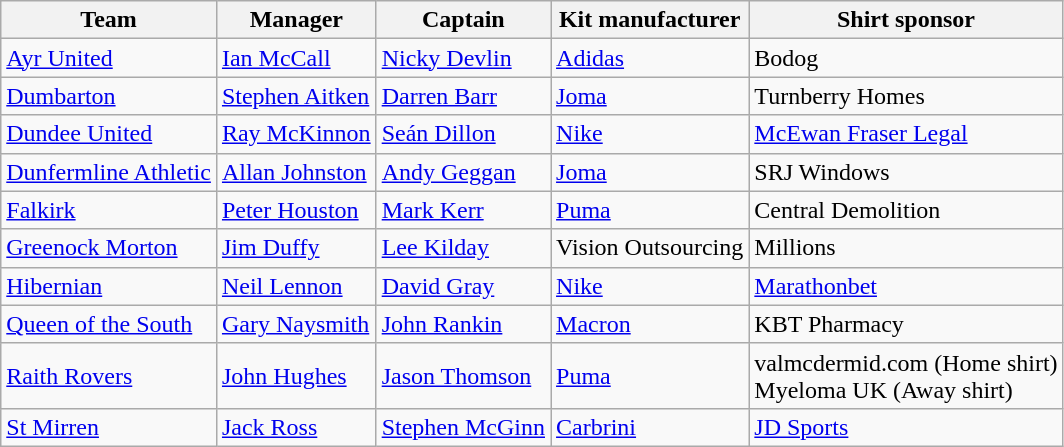<table class="wikitable">
<tr>
<th>Team</th>
<th>Manager</th>
<th>Captain</th>
<th>Kit manufacturer</th>
<th>Shirt sponsor</th>
</tr>
<tr>
<td><a href='#'>Ayr United</a></td>
<td> <a href='#'>Ian McCall</a></td>
<td> <a href='#'>Nicky Devlin</a></td>
<td><a href='#'>Adidas</a></td>
<td>Bodog</td>
</tr>
<tr>
<td><a href='#'>Dumbarton</a></td>
<td> <a href='#'>Stephen Aitken</a></td>
<td> <a href='#'>Darren Barr</a></td>
<td><a href='#'>Joma</a></td>
<td>Turnberry Homes</td>
</tr>
<tr>
<td><a href='#'>Dundee United</a></td>
<td> <a href='#'>Ray McKinnon</a></td>
<td> <a href='#'>Seán Dillon</a></td>
<td><a href='#'>Nike</a></td>
<td><a href='#'>McEwan Fraser Legal</a></td>
</tr>
<tr>
<td><a href='#'>Dunfermline Athletic</a></td>
<td> <a href='#'>Allan Johnston</a></td>
<td> <a href='#'>Andy Geggan</a></td>
<td><a href='#'>Joma</a></td>
<td>SRJ Windows</td>
</tr>
<tr>
<td><a href='#'>Falkirk</a></td>
<td> <a href='#'>Peter Houston</a></td>
<td> <a href='#'>Mark Kerr</a></td>
<td><a href='#'>Puma</a></td>
<td>Central Demolition</td>
</tr>
<tr>
<td><a href='#'>Greenock Morton</a></td>
<td> <a href='#'>Jim Duffy</a></td>
<td> <a href='#'>Lee Kilday</a></td>
<td>Vision Outsourcing</td>
<td>Millions</td>
</tr>
<tr>
<td><a href='#'>Hibernian</a></td>
<td> <a href='#'>Neil Lennon</a></td>
<td> <a href='#'>David Gray</a></td>
<td><a href='#'>Nike</a></td>
<td><a href='#'>Marathonbet</a></td>
</tr>
<tr>
<td><a href='#'>Queen of the South</a></td>
<td> <a href='#'>Gary Naysmith</a></td>
<td> <a href='#'>John Rankin</a></td>
<td><a href='#'>Macron</a></td>
<td>KBT Pharmacy</td>
</tr>
<tr>
<td><a href='#'>Raith Rovers</a></td>
<td> <a href='#'>John Hughes</a></td>
<td> <a href='#'>Jason Thomson</a></td>
<td><a href='#'>Puma</a></td>
<td>valmcdermid.com (Home shirt)<br>Myeloma UK (Away shirt)</td>
</tr>
<tr>
<td><a href='#'>St Mirren</a></td>
<td> <a href='#'>Jack Ross</a></td>
<td> <a href='#'>Stephen McGinn</a></td>
<td><a href='#'>Carbrini</a></td>
<td><a href='#'>JD Sports</a></td>
</tr>
</table>
